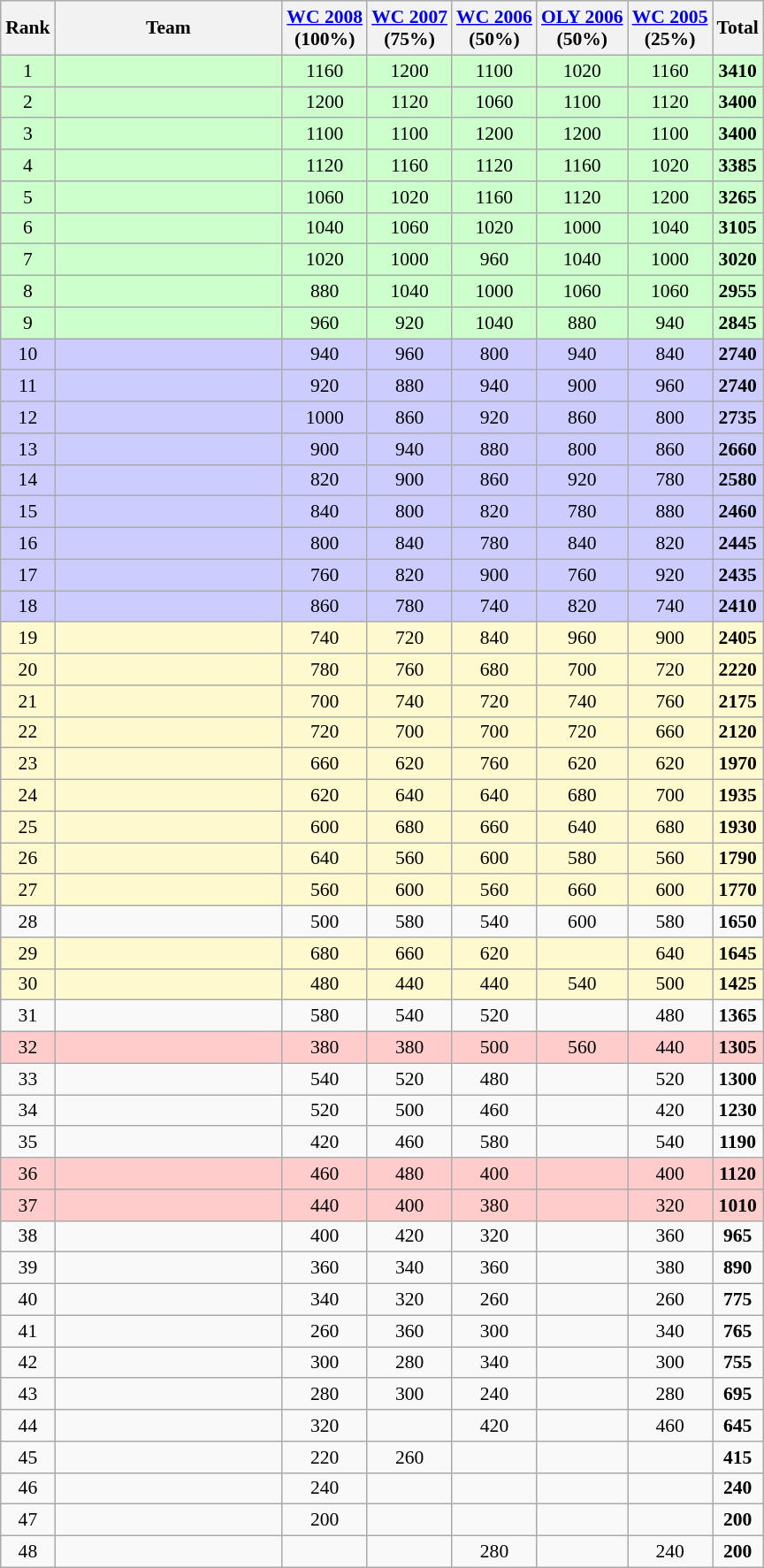<table class="wikitable sortable" style="font-size:90%; text-align:center;margin: 1em auto 1em auto ">
<tr>
<th>Rank</th>
<th width=165>Team</th>
<th><a href='#'>WC 2008</a><br>(100%)</th>
<th><a href='#'>WC 2007</a><br>(75%)</th>
<th><a href='#'>WC 2006</a><br>(50%)</th>
<th><a href='#'>OLY 2006</a><br>(50%)</th>
<th><a href='#'>WC 2005</a><br>(25%)</th>
<th>Total</th>
</tr>
<tr style="background: #ccffcc;">
<td>1</td>
<td align=left></td>
<td>1160</td>
<td>1200</td>
<td>1100</td>
<td>1020</td>
<td>1160</td>
<td><strong>3410</strong></td>
</tr>
<tr style="background: #ccffcc;">
<td>2</td>
<td align=left></td>
<td>1200</td>
<td>1120</td>
<td>1060</td>
<td>1100</td>
<td>1120</td>
<td><strong>3400</strong></td>
</tr>
<tr style="background: #ccffcc;">
<td>3</td>
<td align=left></td>
<td>1100</td>
<td>1100</td>
<td>1200</td>
<td>1200</td>
<td>1100</td>
<td><strong>3400</strong></td>
</tr>
<tr style="background: #ccffcc;">
<td>4</td>
<td align=left></td>
<td>1120</td>
<td>1160</td>
<td>1120</td>
<td>1160</td>
<td>1020</td>
<td><strong>3385</strong></td>
</tr>
<tr style="background: #ccffcc;">
<td>5</td>
<td align=left></td>
<td>1060</td>
<td>1020</td>
<td>1160</td>
<td>1120</td>
<td>1200</td>
<td><strong>3265</strong></td>
</tr>
<tr style="background: #ccffcc;">
<td>6</td>
<td align=left></td>
<td>1040</td>
<td>1060</td>
<td>1020</td>
<td>1000</td>
<td>1040</td>
<td><strong>3105</strong></td>
</tr>
<tr style="background: #ccffcc;">
<td>7</td>
<td align=left></td>
<td>1020</td>
<td>1000</td>
<td>960</td>
<td>1040</td>
<td>1000</td>
<td><strong>3020</strong></td>
</tr>
<tr style="background: #ccffcc;">
<td>8</td>
<td align=left></td>
<td>880</td>
<td>1040</td>
<td>1000</td>
<td>1060</td>
<td>1060</td>
<td><strong>2955</strong></td>
</tr>
<tr style="background: #ccffcc;">
<td>9</td>
<td align=left></td>
<td>960</td>
<td>920</td>
<td>1040</td>
<td>880</td>
<td>940</td>
<td><strong>2845</strong></td>
</tr>
<tr style="background: #ccccff;">
<td>10</td>
<td align=left></td>
<td>940</td>
<td>960</td>
<td>800</td>
<td>940</td>
<td>840</td>
<td><strong>2740</strong></td>
</tr>
<tr style="background: #ccccff;">
<td>11</td>
<td align=left></td>
<td>920</td>
<td>880</td>
<td>940</td>
<td>900</td>
<td>960</td>
<td><strong>2740</strong></td>
</tr>
<tr style="background: #ccccff;">
<td>12</td>
<td align=left></td>
<td>1000</td>
<td>860</td>
<td>920</td>
<td>860</td>
<td>800</td>
<td><strong>2735</strong></td>
</tr>
<tr style="background: #ccccff;">
<td>13</td>
<td align=left></td>
<td>900</td>
<td>940</td>
<td>880</td>
<td>800</td>
<td>860</td>
<td><strong>2660</strong></td>
</tr>
<tr style="background: #ccccff;">
<td>14</td>
<td align=left></td>
<td>820</td>
<td>900</td>
<td>860</td>
<td>920</td>
<td>780</td>
<td><strong>2580</strong></td>
</tr>
<tr style="background: #ccccff;">
<td>15</td>
<td align=left></td>
<td>840</td>
<td>800</td>
<td>820</td>
<td>780</td>
<td>880</td>
<td><strong>2460</strong></td>
</tr>
<tr style="background: #ccccff;">
<td>16</td>
<td align=left></td>
<td>800</td>
<td>840</td>
<td>780</td>
<td>840</td>
<td>820</td>
<td><strong>2445</strong></td>
</tr>
<tr style="background: #ccccff;">
<td>17</td>
<td align=left></td>
<td>760</td>
<td>820</td>
<td>900</td>
<td>760</td>
<td>920</td>
<td><strong>2435</strong></td>
</tr>
<tr style="background: #ccccff;">
<td>18</td>
<td align=left></td>
<td>860</td>
<td>780</td>
<td>740</td>
<td>820</td>
<td>740</td>
<td><strong>2410</strong></td>
</tr>
<tr style="background:#fffacd">
<td>19</td>
<td align=left></td>
<td>740</td>
<td>720</td>
<td>840</td>
<td>960</td>
<td>900</td>
<td><strong>2405</strong></td>
</tr>
<tr style="background:#fffacd">
<td>20</td>
<td align=left></td>
<td>780</td>
<td>760</td>
<td>680</td>
<td>700</td>
<td>720</td>
<td><strong>2220</strong></td>
</tr>
<tr style="background:#fffacd">
<td>21</td>
<td align=left></td>
<td>700</td>
<td>740</td>
<td>720</td>
<td>740</td>
<td>760</td>
<td><strong>2175</strong></td>
</tr>
<tr style="background:#fffacd">
<td>22</td>
<td align=left></td>
<td>720</td>
<td>700</td>
<td>700</td>
<td>720</td>
<td>660</td>
<td><strong>2120</strong></td>
</tr>
<tr style="background:#fffacd">
<td>23</td>
<td align=left></td>
<td>660</td>
<td>620</td>
<td>760</td>
<td>620</td>
<td>620</td>
<td><strong>1970</strong></td>
</tr>
<tr style="background:#fffacd">
<td>24</td>
<td align=left></td>
<td>620</td>
<td>640</td>
<td>640</td>
<td>680</td>
<td>700</td>
<td><strong>1935</strong></td>
</tr>
<tr style="background:#fffacd">
<td>25</td>
<td align=left></td>
<td>600</td>
<td>680</td>
<td>660</td>
<td>640</td>
<td>680</td>
<td><strong>1930</strong></td>
</tr>
<tr style="background:#fffacd">
<td>26</td>
<td align=left></td>
<td>640</td>
<td>560</td>
<td>600</td>
<td>580</td>
<td>560</td>
<td><strong>1790</strong></td>
</tr>
<tr style="background:#fffacd">
<td>27</td>
<td align=left></td>
<td>560</td>
<td>600</td>
<td>560</td>
<td>660</td>
<td>600</td>
<td><strong>1770</strong></td>
</tr>
<tr>
<td>28</td>
<td align=left></td>
<td>500</td>
<td>580</td>
<td>540</td>
<td>600</td>
<td>580</td>
<td><strong>1650</strong></td>
</tr>
<tr style="background:#fffacd">
<td>29</td>
<td align=left></td>
<td>680</td>
<td>660</td>
<td>620</td>
<td></td>
<td>640</td>
<td><strong>1645</strong></td>
</tr>
<tr style="background:#fffacd">
<td>30</td>
<td align=left></td>
<td>480</td>
<td>440</td>
<td>440</td>
<td>540</td>
<td>500</td>
<td><strong>1425</strong></td>
</tr>
<tr>
<td>31</td>
<td align=left></td>
<td>580</td>
<td>540</td>
<td>520</td>
<td></td>
<td>480</td>
<td><strong>1365</strong></td>
</tr>
<tr style="background:#ffcccc">
<td>32</td>
<td align=left></td>
<td>380</td>
<td>380</td>
<td>500</td>
<td>560</td>
<td>440</td>
<td><strong>1305</strong></td>
</tr>
<tr>
<td>33</td>
<td align=left></td>
<td>540</td>
<td>520</td>
<td>480</td>
<td></td>
<td>520</td>
<td><strong>1300</strong></td>
</tr>
<tr>
<td>34</td>
<td align=left></td>
<td>520</td>
<td>500</td>
<td>460</td>
<td></td>
<td>420</td>
<td><strong>1230</strong></td>
</tr>
<tr>
<td>35</td>
<td align=left></td>
<td>420</td>
<td>460</td>
<td>580</td>
<td></td>
<td>540</td>
<td><strong>1190</strong></td>
</tr>
<tr style="background:#ffcccc">
<td>36</td>
<td align=left></td>
<td>460</td>
<td>480</td>
<td>400</td>
<td></td>
<td>400</td>
<td><strong>1120</strong></td>
</tr>
<tr style="background:#ffcccc">
<td>37</td>
<td align=left></td>
<td>440</td>
<td>400</td>
<td>380</td>
<td></td>
<td>320</td>
<td><strong>1010</strong></td>
</tr>
<tr>
<td>38</td>
<td align=left></td>
<td>400</td>
<td>420</td>
<td>320</td>
<td></td>
<td>360</td>
<td><strong>965</strong></td>
</tr>
<tr>
<td>39</td>
<td align=left></td>
<td>360</td>
<td>340</td>
<td>360</td>
<td></td>
<td>380</td>
<td><strong>890</strong></td>
</tr>
<tr>
<td>40</td>
<td align=left></td>
<td>340</td>
<td>320</td>
<td>260</td>
<td></td>
<td>260</td>
<td><strong>775</strong></td>
</tr>
<tr -style="background:#ffcccc">
<td>41</td>
<td align=left></td>
<td>260</td>
<td>360</td>
<td>300</td>
<td></td>
<td>340</td>
<td><strong>765</strong></td>
</tr>
<tr>
<td>42</td>
<td align=left></td>
<td>300</td>
<td>280</td>
<td>340</td>
<td></td>
<td>300</td>
<td><strong>755</strong></td>
</tr>
<tr>
<td>43</td>
<td align=left></td>
<td>280</td>
<td>300</td>
<td>240</td>
<td></td>
<td>280</td>
<td><strong>695</strong></td>
</tr>
<tr>
<td>44</td>
<td align=left></td>
<td>320</td>
<td></td>
<td>420</td>
<td></td>
<td>460</td>
<td><strong>645</strong></td>
</tr>
<tr>
<td>45</td>
<td align=left></td>
<td>220</td>
<td>260</td>
<td></td>
<td></td>
<td></td>
<td><strong>415</strong></td>
</tr>
<tr>
<td>46</td>
<td align=left></td>
<td>240</td>
<td></td>
<td></td>
<td></td>
<td></td>
<td><strong>240</strong></td>
</tr>
<tr>
<td>47</td>
<td align=left></td>
<td>200</td>
<td></td>
<td></td>
<td></td>
<td></td>
<td><strong>200</strong></td>
</tr>
<tr>
<td>48</td>
<td align=left></td>
<td></td>
<td></td>
<td>280</td>
<td></td>
<td>240</td>
<td><strong>200</strong></td>
</tr>
</table>
